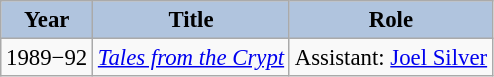<table class="wikitable" style="font-size:95%;">
<tr>
<th style="background:#B0C4DE;">Year</th>
<th style="background:#B0C4DE;">Title</th>
<th style="background:#B0C4DE;">Role</th>
</tr>
<tr>
<td>1989−92</td>
<td><em><a href='#'>Tales from the Crypt</a></em></td>
<td>Assistant: <a href='#'>Joel Silver</a></td>
</tr>
</table>
